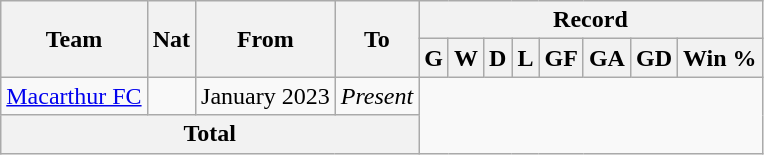<table class="wikitable" style="text-align: center">
<tr>
<th rowspan="2">Team</th>
<th rowspan="2">Nat</th>
<th rowspan="2">From</th>
<th rowspan="2">To</th>
<th colspan="8">Record</th>
</tr>
<tr>
<th>G</th>
<th>W</th>
<th>D</th>
<th>L</th>
<th>GF</th>
<th>GA</th>
<th>GD</th>
<th>Win %</th>
</tr>
<tr>
<td align=left><a href='#'>Macarthur FC</a></td>
<td></td>
<td align=left>January 2023</td>
<td align=left><em>Present</em><br></td>
</tr>
<tr>
<th colspan="4">Total<br></th>
</tr>
</table>
